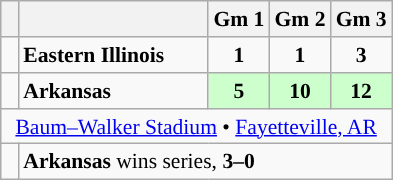<table class="wikitable" style="float:right; font-size:90%">
<tr>
<th style="width: 5px"></th>
<th style="width: 120px"></th>
<th>Gm 1</th>
<th>Gm 2</th>
<th>Gm 3</th>
</tr>
<tr>
<td></td>
<td><strong>Eastern Illinois</strong></td>
<td style="text-align:center"><strong>1</strong></td>
<td style="text-align:center"><strong>1</strong></td>
<td style="text-align:center"><strong>3</strong></td>
</tr>
<tr>
<td></td>
<td><strong>Arkansas</strong></td>
<td style="background:#ccffcc; text-align:center"><strong>5</strong></td>
<td style="background:#ccffcc; text-align:center"><strong>10</strong></td>
<td style="background:#ccffcc; text-align:center"><strong>12</strong></td>
</tr>
<tr>
<td colspan=5 style="text-align:center"><a href='#'>Baum–Walker Stadium</a> • <a href='#'>Fayetteville, AR</a></td>
</tr>
<tr>
<td></td>
<td colspan=4><strong>Arkansas</strong> wins series, <strong>3–0</strong></td>
</tr>
</table>
